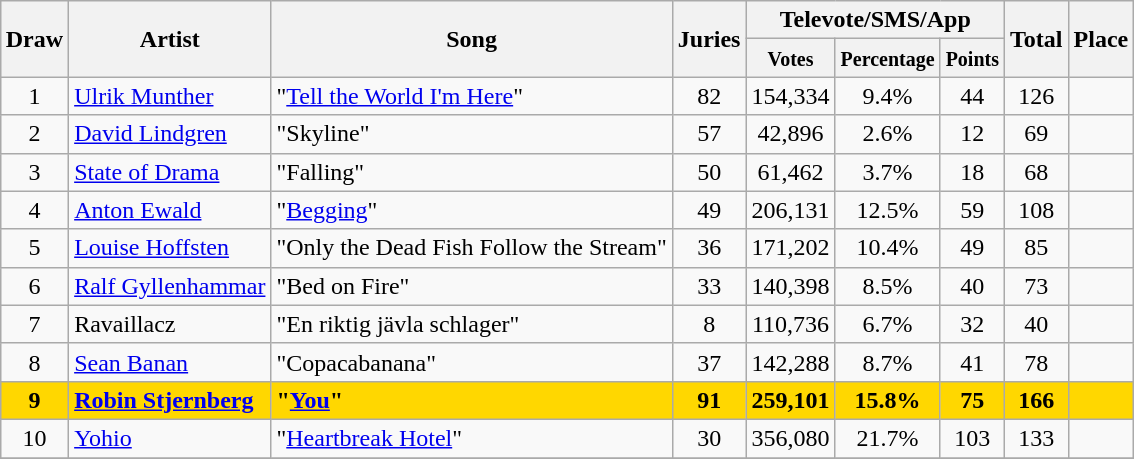<table class="sortable wikitable" style="margin: 1em auto 1em auto; text-align:center;">
<tr>
<th rowspan="2">Draw</th>
<th rowspan="2">Artist</th>
<th rowspan="2">Song</th>
<th rowspan="2">Juries</th>
<th colspan="3">Televote/SMS/App</th>
<th rowspan="2">Total</th>
<th rowspan="2">Place</th>
</tr>
<tr>
<th><small>Votes</small></th>
<th><small>Percentage</small></th>
<th><small>Points</small></th>
</tr>
<tr>
<td>1</td>
<td align="left"><a href='#'>Ulrik Munther</a></td>
<td align="left">"<a href='#'>Tell the World I'm Here</a>"</td>
<td>82</td>
<td>154,334</td>
<td>9.4%</td>
<td>44</td>
<td>126</td>
<td></td>
</tr>
<tr>
<td>2</td>
<td align="left"><a href='#'>David Lindgren</a></td>
<td align="left">"Skyline"</td>
<td>57</td>
<td>42,896</td>
<td>2.6%</td>
<td>12</td>
<td>69</td>
<td></td>
</tr>
<tr>
<td>3</td>
<td align="left"><a href='#'>State of Drama</a></td>
<td align="left">"Falling"</td>
<td>50</td>
<td>61,462</td>
<td>3.7%</td>
<td>18</td>
<td>68</td>
<td></td>
</tr>
<tr>
<td>4</td>
<td align="left"><a href='#'>Anton Ewald</a></td>
<td align="left">"<a href='#'>Begging</a>"</td>
<td>49</td>
<td>206,131</td>
<td>12.5%</td>
<td>59</td>
<td>108</td>
<td></td>
</tr>
<tr>
<td>5</td>
<td align="left"><a href='#'>Louise Hoffsten</a></td>
<td align="left">"Only the Dead Fish Follow the Stream"</td>
<td>36</td>
<td>171,202</td>
<td>10.4%</td>
<td>49</td>
<td>85</td>
<td></td>
</tr>
<tr>
<td>6</td>
<td align="left"><a href='#'>Ralf Gyllenhammar</a></td>
<td align="left">"Bed on Fire"</td>
<td>33</td>
<td>140,398</td>
<td>8.5%</td>
<td>40</td>
<td>73</td>
<td></td>
</tr>
<tr>
<td>7</td>
<td align="left">Ravaillacz</td>
<td align="left">"En riktig jävla schlager"</td>
<td>8</td>
<td>110,736</td>
<td>6.7%</td>
<td>32</td>
<td>40</td>
<td></td>
</tr>
<tr>
<td>8</td>
<td align="left"><a href='#'>Sean Banan</a></td>
<td align="left">"Copacabanana"</td>
<td>37</td>
<td>142,288</td>
<td>8.7%</td>
<td>41</td>
<td>78</td>
<td></td>
</tr>
<tr style="font-weight:bold;background:gold;">
<td>9</td>
<td align="left"><a href='#'>Robin Stjernberg</a></td>
<td align="left">"<a href='#'>You</a>"</td>
<td>91</td>
<td>259,101</td>
<td>15.8%</td>
<td>75</td>
<td>166</td>
<td></td>
</tr>
<tr>
<td>10</td>
<td align="left"><a href='#'>Yohio</a></td>
<td align="left">"<a href='#'>Heartbreak Hotel</a>"</td>
<td>30</td>
<td>356,080</td>
<td>21.7%</td>
<td>103</td>
<td>133</td>
<td></td>
</tr>
<tr>
</tr>
</table>
